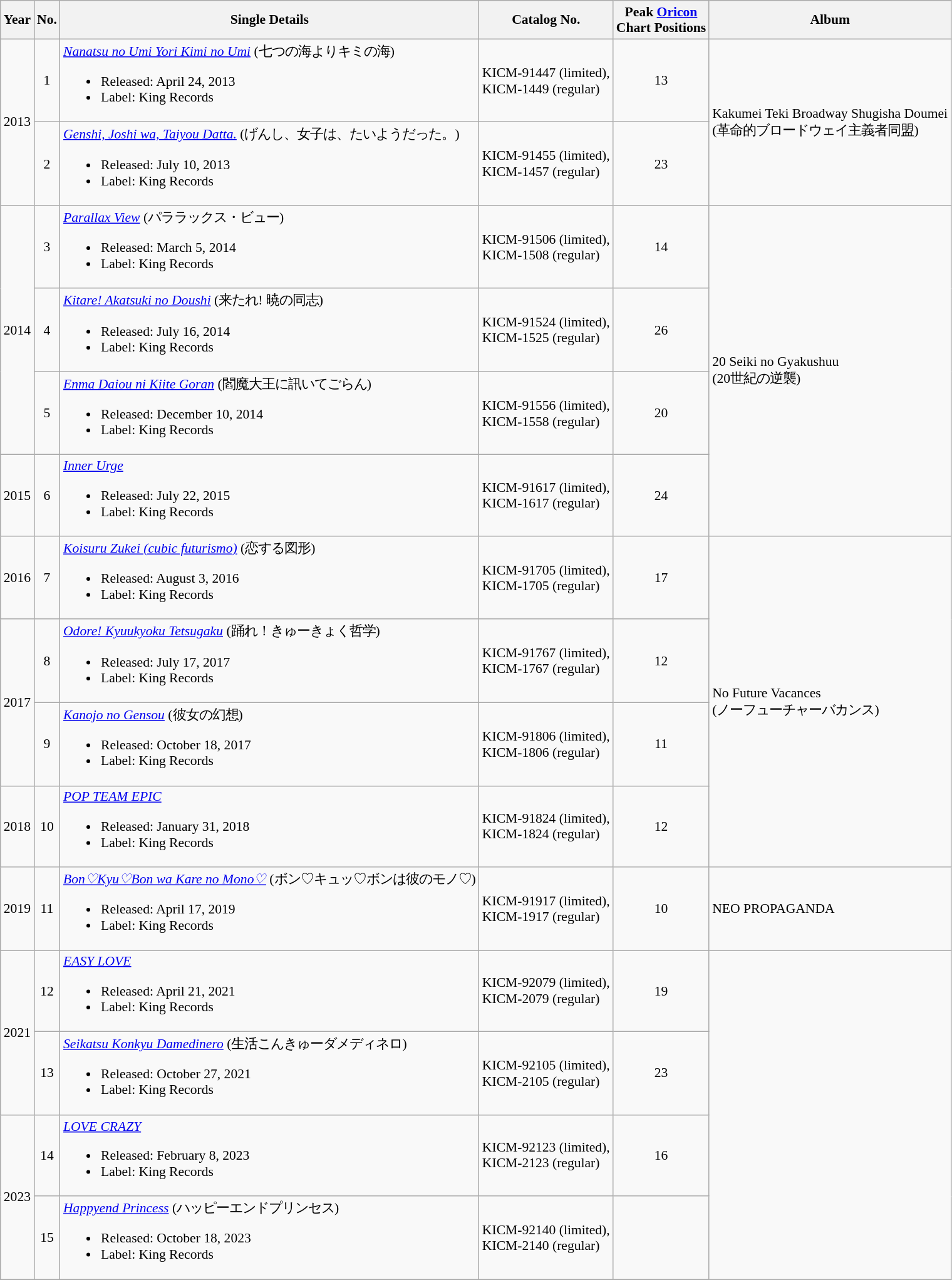<table class="wikitable" style="font-size: 90%;">
<tr>
<th>Year</th>
<th>No.</th>
<th>Single Details</th>
<th>Catalog No.</th>
<th>Peak <a href='#'>Oricon</a><br>Chart Positions</th>
<th>Album</th>
</tr>
<tr>
<td rowspan="2">2013</td>
<td align="center">1</td>
<td><em><a href='#'>Nanatsu no Umi Yori Kimi no Umi</a></em> (七つの海よりキミの海)<br><ul><li>Released: April 24, 2013</li><li>Label: King Records</li></ul></td>
<td>KICM-91447 (limited),<br>KICM-1449 (regular)</td>
<td align="center">13</td>
<td rowspan="2">Kakumei Teki Broadway Shugisha Doumei<br>(革命的ブロードウェイ主義者同盟)</td>
</tr>
<tr>
<td align="center">2</td>
<td><em><a href='#'>Genshi, Joshi wa, Taiyou Datta.</a></em> (げんし、女子は、たいようだった。)<br><ul><li>Released: July 10, 2013</li><li>Label: King Records</li></ul></td>
<td>KICM-91455 (limited),<br>KICM-1457 (regular)</td>
<td align="center">23</td>
</tr>
<tr>
<td rowspan="3">2014</td>
<td align="center">3</td>
<td><em><a href='#'>Parallax View</a></em> (パララックス・ビュー)<br><ul><li>Released: March 5, 2014</li><li>Label: King Records</li></ul></td>
<td>KICM-91506 (limited),<br>KICM-1508 (regular)</td>
<td align="center">14</td>
<td rowspan="4">20 Seiki no Gyakushuu<br>(20世紀の逆襲)</td>
</tr>
<tr>
<td align="center">4</td>
<td><em><a href='#'>Kitare! Akatsuki no Doushi</a></em> (来たれ! 暁の同志)<br><ul><li>Released: July 16, 2014</li><li>Label: King Records</li></ul></td>
<td>KICM-91524 (limited),<br>KICM-1525 (regular)</td>
<td align="center">26</td>
</tr>
<tr>
<td align="center">5</td>
<td><em><a href='#'>Enma Daiou ni Kiite Goran</a></em> (閻魔大王に訊いてごらん)<br><ul><li>Released: December 10, 2014</li><li>Label: King Records</li></ul></td>
<td>KICM-91556 (limited),<br>KICM-1558 (regular)</td>
<td align="center">20</td>
</tr>
<tr>
<td>2015</td>
<td align="center">6</td>
<td><em><a href='#'>Inner Urge</a></em><br><ul><li>Released: July 22, 2015</li><li>Label: King Records</li></ul></td>
<td>KICM-91617 (limited),<br>KICM-1617 (regular)</td>
<td align="center">24</td>
</tr>
<tr>
<td>2016</td>
<td align="center">7</td>
<td><em><a href='#'>Koisuru Zukei (cubic futurismo)</a></em> (恋する図形)<br><ul><li>Released: August 3, 2016</li><li>Label: King Records</li></ul></td>
<td>KICM-91705 (limited),<br>KICM-1705 (regular)</td>
<td align="center">17</td>
<td rowspan="4">No Future Vacances<br>(ノーフューチャーバカンス)</td>
</tr>
<tr>
<td rowspan="2">2017</td>
<td align="center">8</td>
<td><em><a href='#'>Odore! Kyuukyoku Tetsugaku</a></em> (踊れ！きゅーきょく哲学)<br><ul><li>Released: July 17, 2017</li><li>Label: King Records</li></ul></td>
<td>KICM-91767 (limited),<br>KICM-1767 (regular)</td>
<td align="center">12</td>
</tr>
<tr>
<td align="center">9</td>
<td><em><a href='#'>Kanojo no Gensou</a></em> (彼女の幻想)<br><ul><li>Released: October 18, 2017</li><li>Label: King Records</li></ul></td>
<td>KICM-91806 (limited),<br>KICM-1806 (regular)</td>
<td align="center">11</td>
</tr>
<tr>
<td>2018</td>
<td align="center">10</td>
<td><em><a href='#'>POP TEAM EPIC</a></em><br><ul><li>Released: January 31, 2018</li><li>Label: King Records</li></ul></td>
<td>KICM-91824 (limited),<br>KICM-1824 (regular)</td>
<td align="center">12</td>
</tr>
<tr>
<td>2019</td>
<td align="center">11</td>
<td><em><a href='#'>Bon♡Kyu♡Bon wa Kare no Mono♡</a></em> (ボン♡キュッ♡ボンは彼のモノ♡)<br><ul><li>Released: April 17, 2019</li><li>Label: King Records</li></ul></td>
<td>KICM-91917 (limited),<br>KICM-1917 (regular)</td>
<td align="center">10</td>
<td>NEO PROPAGANDA</td>
</tr>
<tr>
<td rowspan="2">2021</td>
<td align="center">12</td>
<td><em><a href='#'>EASY LOVE</a></em><br><ul><li>Released: April 21, 2021</li><li>Label: King Records</li></ul></td>
<td>KICM-92079 (limited),<br>KICM-2079 (regular)</td>
<td align="center">19</td>
</tr>
<tr>
<td align="center">13</td>
<td><em><a href='#'>Seikatsu Konkyu Damedinero</a></em> (生活こんきゅーダメディネロ)<br><ul><li>Released: October 27, 2021</li><li>Label: King Records</li></ul></td>
<td>KICM-92105 (limited),<br>KICM-2105 (regular)</td>
<td align="center">23</td>
</tr>
<tr>
<td rowspan="2">2023</td>
<td align="center">14</td>
<td><em><a href='#'>LOVE CRAZY</a></em><br><ul><li>Released: February 8, 2023</li><li>Label: King Records</li></ul></td>
<td>KICM-92123 (limited),<br>KICM-2123 (regular)</td>
<td align="center">16</td>
</tr>
<tr>
<td align="center">15</td>
<td><em><a href='#'>Happyend Princess</a></em> (ハッピーエンドプリンセス)<br><ul><li>Released: October 18, 2023</li><li>Label: King Records</li></ul></td>
<td>KICM-92140 (limited),<br>KICM-2140 (regular)</td>
<td align="center"></td>
</tr>
<tr>
</tr>
</table>
